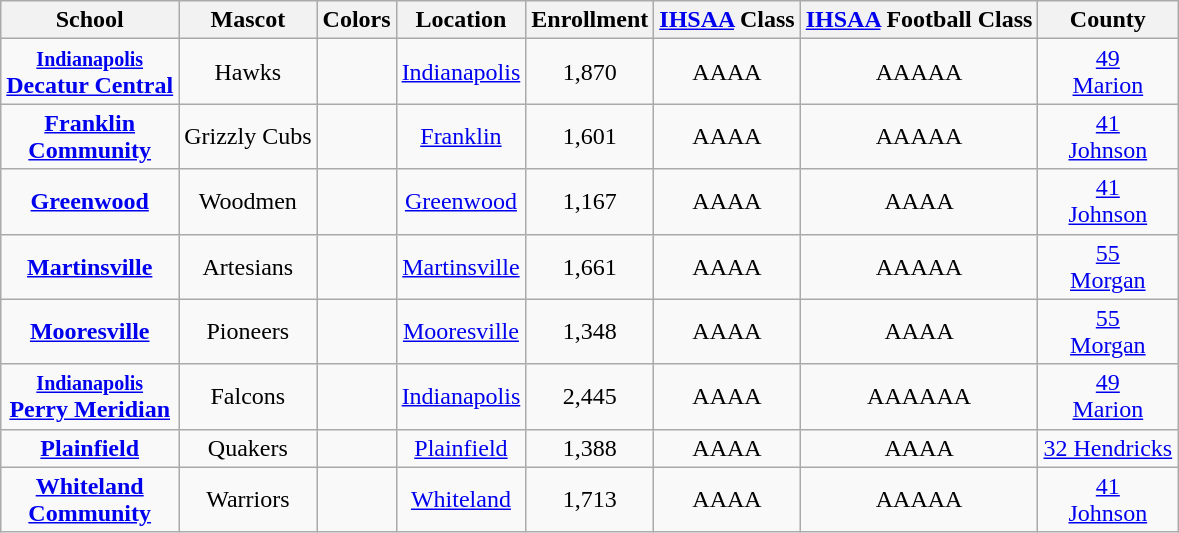<table class="wikitable" style="text-align:center;">
<tr>
<th>School</th>
<th>Mascot</th>
<th>Colors</th>
<th>Location</th>
<th>Enrollment</th>
<th><a href='#'>IHSAA</a> Class</th>
<th><a href='#'>IHSAA</a> Football Class</th>
<th>County</th>
</tr>
<tr>
<td><strong><a href='#'><small>Indianapolis</small> <br> Decatur Central</a></strong></td>
<td>Hawks</td>
<td>  </td>
<td><a href='#'>Indianapolis</a></td>
<td>1,870</td>
<td>AAAA</td>
<td>AAAAA</td>
<td><a href='#'>49 <br> Marion</a></td>
</tr>
<tr>
<td><strong><a href='#'>Franklin <br> Community</a> </strong></td>
<td>Grizzly Cubs</td>
<td> </td>
<td><a href='#'>Franklin</a></td>
<td>1,601</td>
<td>AAAA</td>
<td>AAAAA</td>
<td><a href='#'>41 <br> Johnson</a></td>
</tr>
<tr>
<td><strong><a href='#'>Greenwood</a></strong></td>
<td>Woodmen</td>
<td>  </td>
<td><a href='#'>Greenwood</a></td>
<td>1,167</td>
<td>AAAA</td>
<td>AAAA</td>
<td><a href='#'>41 <br> Johnson</a></td>
</tr>
<tr>
<td><strong><a href='#'>Martinsville</a></strong></td>
<td>Artesians</td>
<td>  </td>
<td><a href='#'>Martinsville</a></td>
<td>1,661</td>
<td>AAAA</td>
<td>AAAAA</td>
<td><a href='#'>55 <br> Morgan</a></td>
</tr>
<tr>
<td><strong><a href='#'>Mooresville</a></strong></td>
<td>Pioneers</td>
<td>  </td>
<td><a href='#'>Mooresville</a></td>
<td>1,348</td>
<td>AAAA</td>
<td>AAAA</td>
<td><a href='#'>55 <br> Morgan</a></td>
</tr>
<tr>
<td><small><strong><a href='#'>Indianapolis</a></strong></small><br><strong><a href='#'>Perry Meridian</a></strong></td>
<td>Falcons</td>
<td> </td>
<td><a href='#'>Indianapolis</a></td>
<td>2,445</td>
<td>AAAA</td>
<td>AAAAAA</td>
<td><a href='#'>49</a><br><a href='#'>Marion</a></td>
</tr>
<tr>
<td><strong><a href='#'>Plainfield</a></strong></td>
<td>Quakers</td>
<td>  </td>
<td><a href='#'>Plainfield</a></td>
<td>1,388</td>
<td>AAAA</td>
<td>AAAA</td>
<td><a href='#'>32 Hendricks</a></td>
</tr>
<tr>
<td><strong><a href='#'>Whiteland <br> Community</a></strong></td>
<td>Warriors</td>
<td> </td>
<td><a href='#'>Whiteland</a></td>
<td>1,713</td>
<td>AAAA</td>
<td>AAAAA</td>
<td><a href='#'>41 <br> Johnson</a></td>
</tr>
</table>
